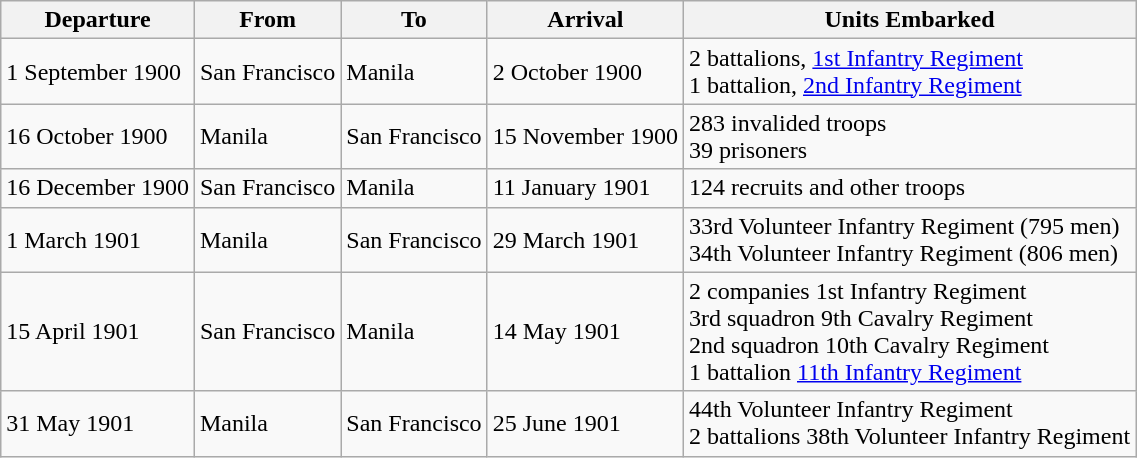<table class="wikitable">
<tr>
<th>Departure</th>
<th>From</th>
<th>To</th>
<th>Arrival</th>
<th>Units Embarked</th>
</tr>
<tr>
<td>1 September 1900</td>
<td>San Francisco</td>
<td>Manila</td>
<td>2 October 1900</td>
<td>2 battalions, <a href='#'>1st Infantry Regiment</a><br>1 battalion, <a href='#'>2nd Infantry Regiment</a></td>
</tr>
<tr>
<td>16 October 1900</td>
<td>Manila</td>
<td>San Francisco</td>
<td>15 November 1900</td>
<td>283 invalided troops<br>39 prisoners</td>
</tr>
<tr>
<td>16 December 1900</td>
<td>San Francisco</td>
<td>Manila</td>
<td>11 January 1901</td>
<td>124 recruits and other troops</td>
</tr>
<tr>
<td>1 March 1901</td>
<td>Manila</td>
<td>San Francisco</td>
<td>29 March 1901</td>
<td>33rd Volunteer Infantry Regiment (795 men)<br>34th Volunteer Infantry Regiment (806 men)</td>
</tr>
<tr>
<td>15 April 1901</td>
<td>San Francisco</td>
<td>Manila</td>
<td>14 May 1901</td>
<td>2 companies 1st Infantry Regiment<br>3rd squadron 9th Cavalry Regiment<br>2nd squadron 10th Cavalry Regiment<br>1 battalion <a href='#'>11th Infantry Regiment</a></td>
</tr>
<tr>
<td>31 May 1901</td>
<td>Manila</td>
<td>San Francisco</td>
<td>25 June 1901</td>
<td>44th Volunteer Infantry Regiment<br>2 battalions 38th Volunteer Infantry Regiment</td>
</tr>
</table>
